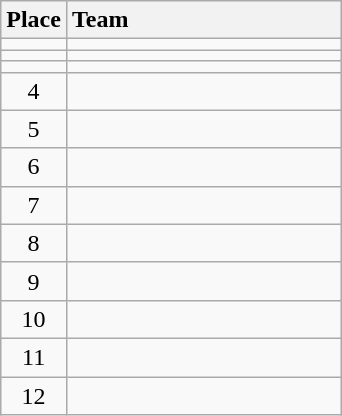<table class="wikitable" style="text-align:center; padding-bottom:0;">
<tr>
<th>Place</th>
<th style="width:11em; text-align:left;">Team</th>
</tr>
<tr>
<td></td>
<td align=left></td>
</tr>
<tr>
<td></td>
<td align=left></td>
</tr>
<tr>
<td></td>
<td align=left></td>
</tr>
<tr>
<td>4</td>
<td align=left></td>
</tr>
<tr>
<td>5</td>
<td align=left></td>
</tr>
<tr>
<td>6</td>
<td align=left></td>
</tr>
<tr>
<td>7</td>
<td align=left></td>
</tr>
<tr>
<td>8</td>
<td align=left></td>
</tr>
<tr>
<td>9</td>
<td align=left></td>
</tr>
<tr>
<td>10</td>
<td align=left></td>
</tr>
<tr>
<td>11</td>
<td align=left></td>
</tr>
<tr>
<td>12</td>
<td align=left></td>
</tr>
</table>
